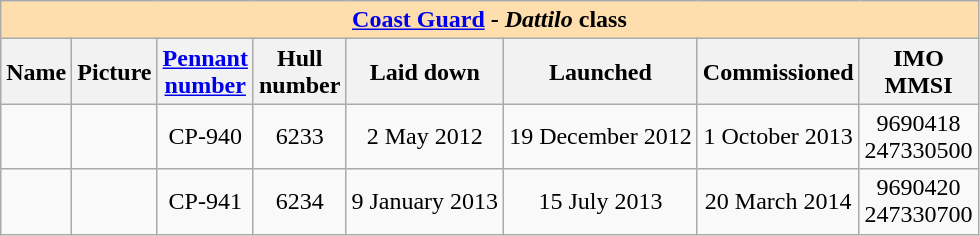<table border="1" class="sortable wikitable">
<tr>
<th colspan="11" style="background:#ffdead;"> <a href='#'>Coast Guard</a> - <em>Dattilo</em> class</th>
</tr>
<tr>
<th>Name</th>
<th>Picture</th>
<th><a href='#'>Pennant<br>number</a></th>
<th>Hull<br>number</th>
<th>Laid down</th>
<th>Launched</th>
<th>Commissioned</th>
<th>IMO<br>MMSI</th>
</tr>
<tr style="text-align:center;">
<td></td>
<td></td>
<td>CP-940</td>
<td>6233</td>
<td>2 May 2012</td>
<td>19 December 2012</td>
<td>1 October 2013</td>
<td>9690418<br>247330500</td>
</tr>
<tr style="text-align:center;">
<td></td>
<td></td>
<td>CP-941</td>
<td>6234</td>
<td>9 January 2013</td>
<td>15 July 2013</td>
<td>20 March 2014</td>
<td>9690420<br>247330700</td>
</tr>
</table>
